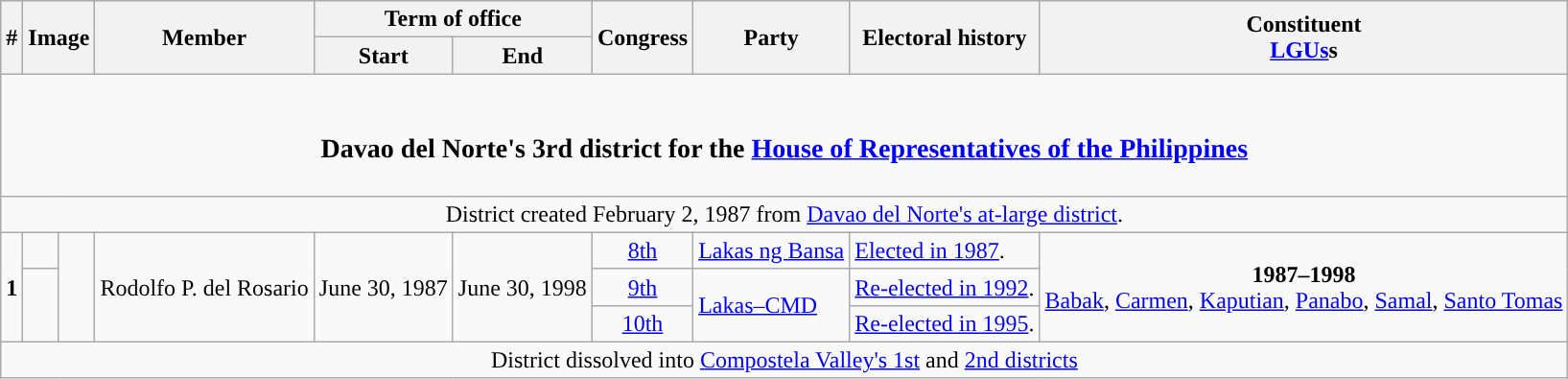<table class=wikitable>
<tr>
<th rowspan="2">#</th>
<th rowspan="2" colspan=2>Image</th>
<th rowspan="2">Member</th>
<th colspan=2>Term of office</th>
<th rowspan="2">Congress</th>
<th rowspan="2">Party</th>
<th rowspan="2">Electoral history</th>
<th rowspan="2">Constituent<br><a href='#'>LGUs</a>s</th>
</tr>
<tr>
<th>Start</th>
<th>End</th>
</tr>
<tr>
<td colspan="10" style="text-align:center;"><br><h3>Davao del Norte's 3rd district for the <a href='#'>House of Representatives of the Philippines</a></h3></td>
</tr>
<tr>
<td colspan="10" style="text-align:center;">District created February 2, 1987 from <a href='#'>Davao del Norte's at-large district</a>.</td>
</tr>
<tr>
<td rowspan="3" style="text-align:center;"><strong>1</strong></td>
<td style="color:inherit;background:"></td>
<td rowspan="3"></td>
<td rowspan="3">Rodolfo P. del Rosario</td>
<td rowspan="3">June 30, 1987</td>
<td rowspan="3">June 30, 1998</td>
<td style="text-align:center;"><a href='#'>8th</a></td>
<td><a href='#'>Lakas ng Bansa</a></td>
<td><a href='#'>Elected in 1987</a>.</td>
<td rowspan="3" style="text-align:center;"><strong>1987–1998</strong><br><a href='#'>Babak</a>, <a href='#'>Carmen</a>, <a href='#'>Kaputian</a>, <a href='#'>Panabo</a>, <a href='#'>Samal</a>, <a href='#'>Santo Tomas</a></td>
</tr>
<tr>
<td rowspan="2" style="color:inherit;background:"></td>
<td style="text-align:center;"><a href='#'>9th</a></td>
<td rowspan="2"><a href='#'>Lakas–CMD</a></td>
<td><a href='#'>Re-elected in 1992</a>.</td>
</tr>
<tr>
<td style="text-align:center;"><a href='#'>10th</a></td>
<td><a href='#'>Re-elected in 1995</a>.</td>
</tr>
<tr>
<td colspan="10" style="text-align:center;">District dissolved into <a href='#'>Compostela Valley's 1st</a> and <a href='#'>2nd districts</a></td>
</tr>
</table>
